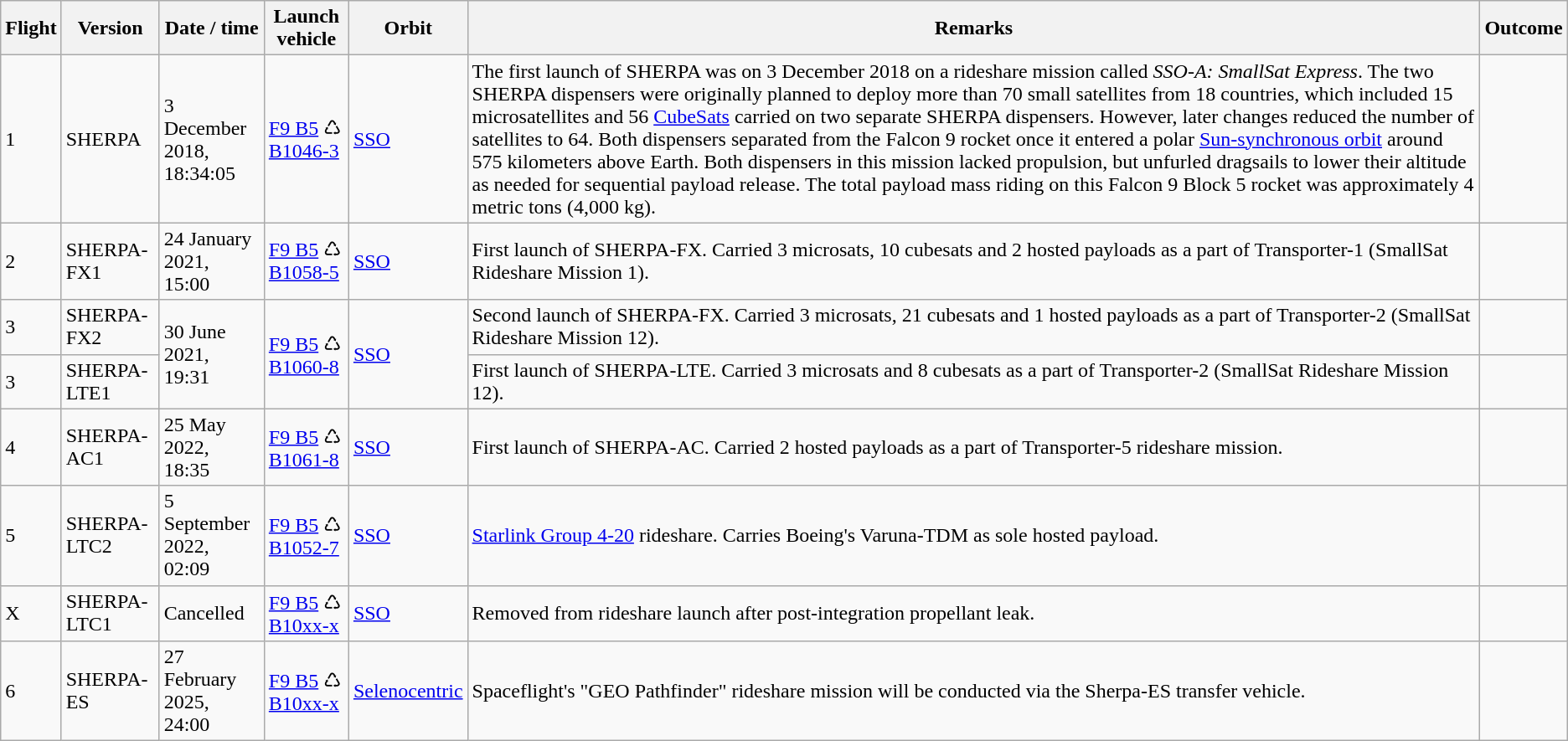<table class="wikitable">
<tr>
<th>Flight</th>
<th>Version</th>
<th>Date / time</th>
<th>Launch vehicle</th>
<th>Orbit</th>
<th>Remarks</th>
<th>Outcome</th>
</tr>
<tr>
<td>1</td>
<td>SHERPA</td>
<td>3 December 2018,<br>18:34:05</td>
<td><a href='#'>F9 B5</a> ♺<br><a href='#'>B1046-3</a></td>
<td><a href='#'>SSO</a></td>
<td>The first launch of SHERPA was on 3 December 2018 on a rideshare mission called <em>SSO-A: SmallSat Express</em>. The two SHERPA dispensers were originally planned to deploy more than 70 small satellites from 18 countries, which included 15 microsatellites and 56 <a href='#'>CubeSats</a> carried on two separate SHERPA dispensers. However, later changes reduced the number of satellites to 64. Both dispensers separated from the Falcon 9 rocket once it entered a polar <a href='#'>Sun-synchronous orbit</a> around 575 kilometers above Earth. Both dispensers in this mission lacked propulsion, but unfurled dragsails to lower their altitude as needed for sequential payload release.  The total payload mass riding on this Falcon 9 Block 5 rocket was approximately 4 metric tons (4,000 kg).</td>
<td></td>
</tr>
<tr>
<td>2</td>
<td>SHERPA-FX1</td>
<td>24 January 2021,<br>15:00</td>
<td><a href='#'>F9 B5</a> ♺<br><a href='#'>B1058-5</a></td>
<td><a href='#'>SSO</a></td>
<td>First launch of SHERPA-FX. Carried 3 microsats, 10 cubesats and 2 hosted payloads as a part of Transporter-1 (SmallSat Rideshare Mission 1).</td>
<td></td>
</tr>
<tr>
<td>3</td>
<td>SHERPA-FX2</td>
<td rowspan=2>30 June 2021,<br>19:31</td>
<td rowspan=2><a href='#'>F9 B5</a> ♺<br><a href='#'>B1060-8</a></td>
<td rowspan=2><a href='#'>SSO</a></td>
<td>Second launch of SHERPA-FX. Carried 3 microsats, 21 cubesats and 1 hosted payloads as a part of Transporter-2 (SmallSat Rideshare Mission 12).</td>
<td></td>
</tr>
<tr>
<td>3</td>
<td>SHERPA-LTE1</td>
<td>First launch of SHERPA-LTE. Carried 3 microsats and 8 cubesats as a part of Transporter-2 (SmallSat Rideshare Mission 12).</td>
<td></td>
</tr>
<tr>
<td>4</td>
<td>SHERPA-AC1</td>
<td>25 May 2022,<br>18:35</td>
<td><a href='#'>F9 B5</a> ♺<br><a href='#'>B1061-8</a></td>
<td><a href='#'>SSO</a></td>
<td>First launch of SHERPA-AC. Carried 2 hosted payloads as a part of Transporter-5 rideshare mission.</td>
<td></td>
</tr>
<tr>
<td>5</td>
<td>SHERPA-LTC2</td>
<td>5 September 2022,<br>02:09</td>
<td><a href='#'>F9 B5</a> ♺<br><a href='#'>B1052-7</a></td>
<td><a href='#'>SSO</a></td>
<td><a href='#'>Starlink Group 4-20</a> rideshare. Carries Boeing's Varuna-TDM as sole hosted payload.</td>
<td></td>
</tr>
<tr>
<td>X</td>
<td>SHERPA-LTC1</td>
<td>Cancelled</td>
<td><a href='#'>F9 B5</a> ♺<br><a href='#'>B10xx-x</a></td>
<td><a href='#'>SSO</a></td>
<td>Removed from rideshare launch after post-integration propellant leak.</td>
<td></td>
</tr>
<tr>
<td>6</td>
<td>SHERPA-ES</td>
<td>27 February 2025,<br>24:00</td>
<td><a href='#'>F9 B5</a> ♺<br><a href='#'>B10xx-x</a></td>
<td><a href='#'>Selenocentric</a></td>
<td>Spaceflight's "GEO Pathfinder" rideshare mission will be conducted via the Sherpa-ES transfer vehicle.</td>
<td></td>
</tr>
</table>
